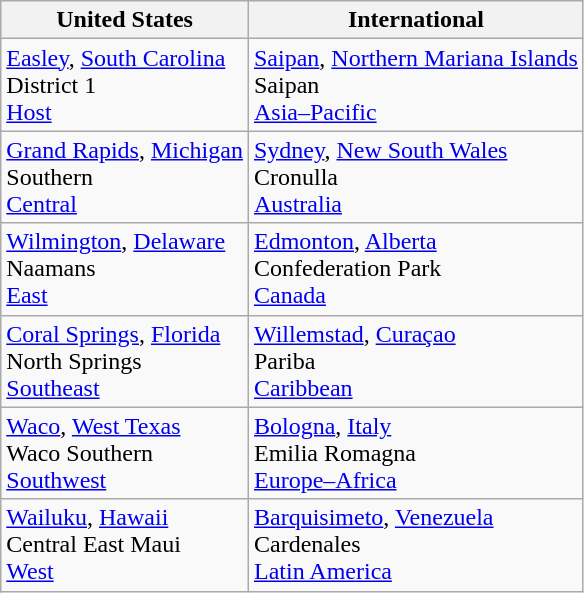<table class="wikitable">
<tr>
<th>United States</th>
<th>International</th>
</tr>
<tr>
<td> <a href='#'>Easley</a>, <a href='#'>South Carolina</a><br>District 1<br><a href='#'>Host</a></td>
<td> <a href='#'>Saipan</a>, <a href='#'>Northern Mariana Islands</a> <br>Saipan<br><a href='#'>Asia–Pacific</a></td>
</tr>
<tr>
<td> <a href='#'>Grand Rapids</a>, <a href='#'>Michigan</a><br>Southern<br><a href='#'>Central</a></td>
<td> <a href='#'>Sydney</a>, <a href='#'>New South Wales</a><br> Cronulla <br><a href='#'>Australia</a></td>
</tr>
<tr>
<td> <a href='#'>Wilmington</a>, <a href='#'>Delaware</a><br> Naamans <br><a href='#'>East</a></td>
<td> <a href='#'>Edmonton</a>, <a href='#'>Alberta</a><br> Confederation Park <br><a href='#'>Canada</a></td>
</tr>
<tr>
<td> <a href='#'>Coral Springs</a>, <a href='#'>Florida</a><br>North Springs<br><a href='#'>Southeast</a></td>
<td> <a href='#'>Willemstad</a>, <a href='#'>Curaçao</a><br>Pariba<br><a href='#'>Caribbean</a></td>
</tr>
<tr>
<td> <a href='#'>Waco</a>, <a href='#'>West Texas</a><br>Waco Southern<br><a href='#'>Southwest</a></td>
<td> <a href='#'>Bologna</a>, <a href='#'>Italy</a> <br> Emilia Romagna <br><a href='#'>Europe–Africa</a></td>
</tr>
<tr>
<td> <a href='#'>Wailuku</a>, <a href='#'>Hawaii</a><br>Central East Maui<br><a href='#'>West</a></td>
<td> <a href='#'>Barquisimeto</a>, <a href='#'>Venezuela</a><br> Cardenales <br><a href='#'>Latin America</a></td>
</tr>
</table>
